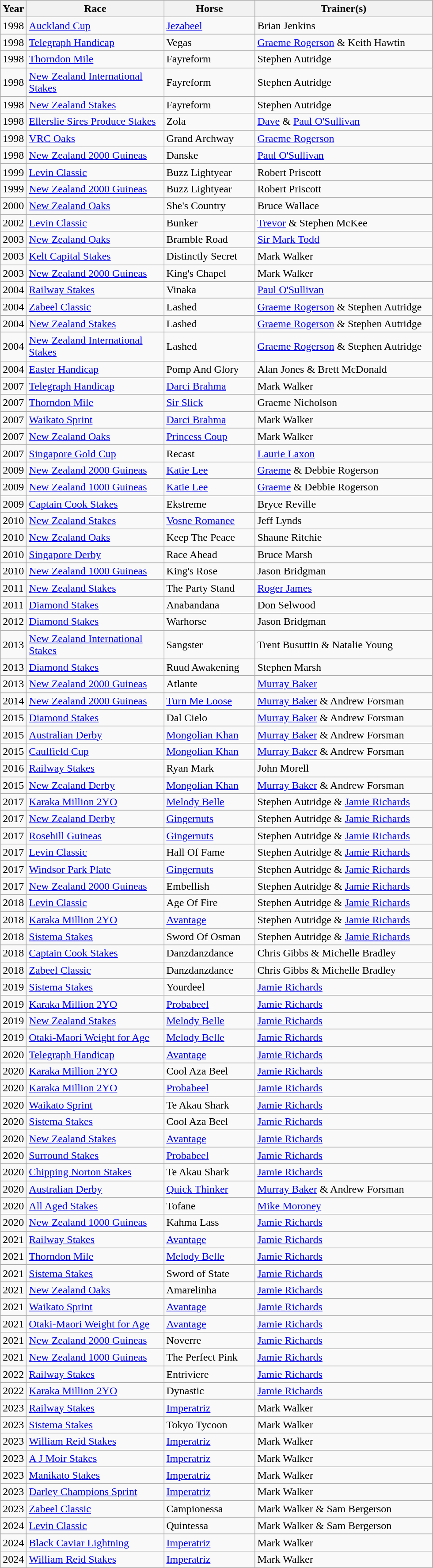<table class="wikitable sortable">
<tr>
<th width="30px">Year<br></th>
<th width="200px">Race<br></th>
<th width="130px">Horse<br></th>
<th width="260px">Trainer(s)<br></th>
</tr>
<tr>
<td>1998</td>
<td><a href='#'>Auckland Cup</a></td>
<td><a href='#'>Jezabeel</a></td>
<td>Brian Jenkins</td>
</tr>
<tr>
<td>1998</td>
<td><a href='#'>Telegraph Handicap</a></td>
<td>Vegas</td>
<td><a href='#'>Graeme Rogerson</a> & Keith Hawtin</td>
</tr>
<tr>
<td>1998</td>
<td><a href='#'>Thorndon Mile</a></td>
<td>Fayreform</td>
<td>Stephen Autridge</td>
</tr>
<tr>
<td>1998</td>
<td><a href='#'>New Zealand International Stakes</a></td>
<td>Fayreform</td>
<td>Stephen Autridge</td>
</tr>
<tr>
<td>1998</td>
<td><a href='#'>New Zealand Stakes</a></td>
<td>Fayreform</td>
<td>Stephen Autridge</td>
</tr>
<tr>
<td>1998</td>
<td><a href='#'>Ellerslie Sires Produce Stakes</a></td>
<td>Zola</td>
<td><a href='#'>Dave</a> & <a href='#'>Paul O'Sullivan</a></td>
</tr>
<tr>
<td>1998</td>
<td><a href='#'>VRC Oaks</a></td>
<td>Grand Archway</td>
<td><a href='#'>Graeme Rogerson</a></td>
</tr>
<tr>
<td>1998</td>
<td><a href='#'>New Zealand 2000 Guineas</a></td>
<td>Danske</td>
<td><a href='#'>Paul O'Sullivan</a></td>
</tr>
<tr>
<td>1999</td>
<td><a href='#'>Levin Classic</a></td>
<td>Buzz Lightyear</td>
<td>Robert Priscott</td>
</tr>
<tr>
<td>1999</td>
<td><a href='#'>New Zealand 2000 Guineas</a></td>
<td>Buzz Lightyear</td>
<td>Robert Priscott</td>
</tr>
<tr>
<td>2000</td>
<td><a href='#'>New Zealand Oaks</a></td>
<td>She's Country</td>
<td>Bruce Wallace</td>
</tr>
<tr>
<td>2002</td>
<td><a href='#'>Levin Classic</a></td>
<td>Bunker</td>
<td><a href='#'>Trevor</a> & Stephen McKee</td>
</tr>
<tr>
<td>2003</td>
<td><a href='#'>New Zealand Oaks</a></td>
<td>Bramble Road</td>
<td><a href='#'>Sir Mark Todd</a></td>
</tr>
<tr>
<td>2003</td>
<td><a href='#'>Kelt Capital Stakes</a></td>
<td>Distinctly Secret</td>
<td>Mark Walker</td>
</tr>
<tr>
<td>2003</td>
<td><a href='#'>New Zealand 2000 Guineas</a></td>
<td>King's Chapel</td>
<td>Mark Walker</td>
</tr>
<tr>
<td>2004</td>
<td><a href='#'>Railway Stakes</a></td>
<td>Vinaka</td>
<td><a href='#'>Paul O'Sullivan</a></td>
</tr>
<tr>
<td>2004</td>
<td><a href='#'>Zabeel Classic</a></td>
<td>Lashed</td>
<td><a href='#'>Graeme Rogerson</a> & Stephen Autridge</td>
</tr>
<tr>
<td>2004</td>
<td><a href='#'>New Zealand Stakes</a></td>
<td>Lashed</td>
<td><a href='#'>Graeme Rogerson</a> & Stephen Autridge</td>
</tr>
<tr>
<td>2004</td>
<td><a href='#'>New Zealand International Stakes</a></td>
<td>Lashed</td>
<td><a href='#'>Graeme Rogerson</a> & Stephen Autridge</td>
</tr>
<tr>
<td>2004</td>
<td><a href='#'>Easter Handicap</a></td>
<td>Pomp And Glory</td>
<td>Alan Jones & Brett McDonald</td>
</tr>
<tr>
<td>2007</td>
<td><a href='#'>Telegraph Handicap</a></td>
<td><a href='#'>Darci Brahma</a></td>
<td>Mark Walker</td>
</tr>
<tr>
<td>2007</td>
<td><a href='#'>Thorndon Mile</a></td>
<td><a href='#'>Sir Slick</a></td>
<td>Graeme Nicholson</td>
</tr>
<tr>
<td>2007</td>
<td><a href='#'>Waikato Sprint</a></td>
<td><a href='#'>Darci Brahma</a></td>
<td>Mark Walker</td>
</tr>
<tr>
<td>2007</td>
<td><a href='#'>New Zealand Oaks</a></td>
<td><a href='#'>Princess Coup</a></td>
<td>Mark Walker</td>
</tr>
<tr>
<td>2007</td>
<td><a href='#'>Singapore Gold Cup</a></td>
<td>Recast</td>
<td><a href='#'>Laurie Laxon</a></td>
</tr>
<tr>
<td>2009</td>
<td><a href='#'>New Zealand 2000 Guineas</a></td>
<td><a href='#'>Katie Lee</a></td>
<td><a href='#'>Graeme</a> & Debbie Rogerson</td>
</tr>
<tr>
<td>2009</td>
<td><a href='#'>New Zealand 1000 Guineas</a></td>
<td><a href='#'>Katie Lee</a></td>
<td><a href='#'>Graeme</a> & Debbie Rogerson</td>
</tr>
<tr>
<td>2009</td>
<td><a href='#'>Captain Cook Stakes</a></td>
<td>Ekstreme</td>
<td>Bryce Reville</td>
</tr>
<tr>
<td>2010</td>
<td><a href='#'>New Zealand Stakes</a></td>
<td><a href='#'>Vosne Romanee</a></td>
<td>Jeff Lynds</td>
</tr>
<tr>
<td>2010</td>
<td><a href='#'>New Zealand Oaks</a></td>
<td>Keep The Peace</td>
<td>Shaune Ritchie</td>
</tr>
<tr>
<td>2010</td>
<td><a href='#'>Singapore Derby</a></td>
<td>Race Ahead</td>
<td>Bruce Marsh</td>
</tr>
<tr>
<td>2010</td>
<td><a href='#'>New Zealand 1000 Guineas</a></td>
<td>King's Rose</td>
<td>Jason Bridgman</td>
</tr>
<tr>
<td>2011</td>
<td><a href='#'>New Zealand Stakes</a></td>
<td>The Party Stand</td>
<td><a href='#'>Roger James</a></td>
</tr>
<tr>
<td>2011</td>
<td><a href='#'>Diamond Stakes</a></td>
<td>Anabandana</td>
<td>Don Selwood</td>
</tr>
<tr>
<td>2012</td>
<td><a href='#'>Diamond Stakes</a></td>
<td>Warhorse</td>
<td>Jason Bridgman</td>
</tr>
<tr>
<td>2013</td>
<td><a href='#'>New Zealand International Stakes</a></td>
<td>Sangster</td>
<td>Trent Busuttin & Natalie Young</td>
</tr>
<tr>
<td>2013</td>
<td><a href='#'>Diamond Stakes</a></td>
<td>Ruud Awakening</td>
<td>Stephen Marsh</td>
</tr>
<tr>
<td>2013</td>
<td><a href='#'>New Zealand 2000 Guineas</a></td>
<td>Atlante</td>
<td><a href='#'>Murray Baker</a></td>
</tr>
<tr>
<td>2014</td>
<td><a href='#'>New Zealand 2000 Guineas</a></td>
<td><a href='#'>Turn Me Loose</a></td>
<td><a href='#'>Murray Baker</a> & Andrew Forsman</td>
</tr>
<tr>
<td>2015</td>
<td><a href='#'>Diamond Stakes</a></td>
<td>Dal Cielo</td>
<td><a href='#'>Murray Baker</a> & Andrew Forsman</td>
</tr>
<tr>
<td>2015</td>
<td><a href='#'>Australian Derby</a></td>
<td><a href='#'>Mongolian Khan</a></td>
<td><a href='#'>Murray Baker</a> & Andrew Forsman</td>
</tr>
<tr>
<td>2015</td>
<td><a href='#'>Caulfield Cup</a></td>
<td><a href='#'>Mongolian Khan</a></td>
<td><a href='#'>Murray Baker</a> & Andrew Forsman</td>
</tr>
<tr>
<td>2016</td>
<td><a href='#'>Railway Stakes</a></td>
<td>Ryan Mark</td>
<td>John Morell</td>
</tr>
<tr>
<td>2015</td>
<td><a href='#'>New Zealand Derby</a></td>
<td><a href='#'>Mongolian Khan</a></td>
<td><a href='#'>Murray Baker</a> & Andrew Forsman</td>
</tr>
<tr>
<td>2017</td>
<td><a href='#'>Karaka Million 2YO</a></td>
<td><a href='#'>Melody Belle</a></td>
<td>Stephen Autridge & <a href='#'>Jamie Richards</a></td>
</tr>
<tr>
<td>2017</td>
<td><a href='#'>New Zealand Derby</a></td>
<td><a href='#'>Gingernuts</a></td>
<td>Stephen Autridge & <a href='#'>Jamie Richards</a></td>
</tr>
<tr>
<td>2017</td>
<td><a href='#'>Rosehill Guineas</a></td>
<td><a href='#'>Gingernuts</a></td>
<td>Stephen Autridge & <a href='#'>Jamie Richards</a></td>
</tr>
<tr>
<td>2017</td>
<td><a href='#'>Levin Classic</a></td>
<td>Hall Of Fame</td>
<td>Stephen Autridge & <a href='#'>Jamie Richards</a></td>
</tr>
<tr>
<td>2017</td>
<td><a href='#'>Windsor Park Plate</a></td>
<td><a href='#'>Gingernuts</a></td>
<td>Stephen Autridge & <a href='#'>Jamie Richards</a></td>
</tr>
<tr>
<td>2017</td>
<td><a href='#'>New Zealand 2000 Guineas</a></td>
<td>Embellish</td>
<td>Stephen Autridge & <a href='#'>Jamie Richards</a></td>
</tr>
<tr>
<td>2018</td>
<td><a href='#'>Levin Classic</a></td>
<td>Age Of Fire</td>
<td>Stephen Autridge & <a href='#'>Jamie Richards</a></td>
</tr>
<tr>
<td>2018</td>
<td><a href='#'>Karaka Million 2YO</a></td>
<td><a href='#'>Avantage</a></td>
<td>Stephen Autridge & <a href='#'>Jamie Richards</a></td>
</tr>
<tr>
<td>2018</td>
<td><a href='#'>Sistema Stakes</a></td>
<td>Sword Of Osman</td>
<td>Stephen Autridge & <a href='#'>Jamie Richards</a></td>
</tr>
<tr>
<td>2018</td>
<td><a href='#'>Captain Cook Stakes</a></td>
<td>Danzdanzdance</td>
<td>Chris Gibbs & Michelle Bradley</td>
</tr>
<tr>
<td>2018</td>
<td><a href='#'>Zabeel Classic</a></td>
<td>Danzdanzdance</td>
<td>Chris Gibbs & Michelle Bradley</td>
</tr>
<tr>
<td>2019</td>
<td><a href='#'>Sistema Stakes</a></td>
<td>Yourdeel</td>
<td><a href='#'>Jamie Richards</a></td>
</tr>
<tr>
<td>2019</td>
<td><a href='#'>Karaka Million 2YO</a></td>
<td><a href='#'>Probabeel</a></td>
<td><a href='#'>Jamie Richards</a></td>
</tr>
<tr>
<td>2019</td>
<td><a href='#'>New Zealand Stakes</a></td>
<td><a href='#'>Melody Belle</a></td>
<td><a href='#'>Jamie Richards</a></td>
</tr>
<tr>
<td>2019</td>
<td><a href='#'>Otaki-Maori Weight for Age</a></td>
<td><a href='#'>Melody Belle</a></td>
<td><a href='#'>Jamie Richards</a></td>
</tr>
<tr>
<td>2020</td>
<td><a href='#'>Telegraph Handicap</a></td>
<td><a href='#'>Avantage</a></td>
<td><a href='#'>Jamie Richards</a></td>
</tr>
<tr>
<td>2020</td>
<td><a href='#'>Karaka Million 2YO</a></td>
<td>Cool Aza Beel</td>
<td><a href='#'>Jamie Richards</a></td>
</tr>
<tr>
<td>2020</td>
<td><a href='#'>Karaka Million 2YO</a></td>
<td><a href='#'>Probabeel</a></td>
<td><a href='#'>Jamie Richards</a></td>
</tr>
<tr>
<td>2020</td>
<td><a href='#'>Waikato Sprint</a></td>
<td>Te Akau Shark</td>
<td><a href='#'>Jamie Richards</a></td>
</tr>
<tr>
<td>2020</td>
<td><a href='#'>Sistema Stakes</a></td>
<td>Cool Aza Beel</td>
<td><a href='#'>Jamie Richards</a></td>
</tr>
<tr>
<td>2020</td>
<td><a href='#'>New Zealand Stakes</a></td>
<td><a href='#'>Avantage</a></td>
<td><a href='#'>Jamie Richards</a></td>
</tr>
<tr>
<td>2020</td>
<td><a href='#'>Surround Stakes</a></td>
<td><a href='#'>Probabeel</a></td>
<td><a href='#'>Jamie Richards</a></td>
</tr>
<tr>
<td>2020</td>
<td><a href='#'>Chipping Norton Stakes</a></td>
<td>Te Akau Shark</td>
<td><a href='#'>Jamie Richards</a></td>
</tr>
<tr>
<td>2020</td>
<td><a href='#'>Australian Derby</a></td>
<td><a href='#'>Quick Thinker</a></td>
<td><a href='#'>Murray Baker</a> & Andrew Forsman</td>
</tr>
<tr>
<td>2020</td>
<td><a href='#'>All Aged Stakes</a></td>
<td>Tofane</td>
<td><a href='#'>Mike Moroney</a></td>
</tr>
<tr>
<td>2020</td>
<td><a href='#'>New Zealand 1000 Guineas</a></td>
<td>Kahma Lass</td>
<td><a href='#'>Jamie Richards</a></td>
</tr>
<tr>
<td>2021</td>
<td><a href='#'>Railway Stakes</a></td>
<td><a href='#'>Avantage</a></td>
<td><a href='#'>Jamie Richards</a></td>
</tr>
<tr>
<td>2021</td>
<td><a href='#'>Thorndon Mile</a></td>
<td><a href='#'>Melody Belle</a></td>
<td><a href='#'>Jamie Richards</a></td>
</tr>
<tr>
<td>2021</td>
<td><a href='#'>Sistema Stakes</a></td>
<td>Sword of State</td>
<td><a href='#'>Jamie Richards</a></td>
</tr>
<tr>
<td>2021</td>
<td><a href='#'>New Zealand Oaks</a></td>
<td>Amarelinha</td>
<td><a href='#'>Jamie Richards</a></td>
</tr>
<tr>
<td>2021</td>
<td><a href='#'>Waikato Sprint</a></td>
<td><a href='#'>Avantage</a></td>
<td><a href='#'>Jamie Richards</a></td>
</tr>
<tr>
<td>2021</td>
<td><a href='#'>Otaki-Maori Weight for Age</a></td>
<td><a href='#'>Avantage</a></td>
<td><a href='#'>Jamie Richards</a></td>
</tr>
<tr>
<td>2021</td>
<td><a href='#'>New Zealand 2000 Guineas</a></td>
<td>Noverre</td>
<td><a href='#'>Jamie Richards</a></td>
</tr>
<tr>
<td>2021</td>
<td><a href='#'>New Zealand 1000 Guineas</a></td>
<td>The Perfect Pink</td>
<td><a href='#'>Jamie Richards</a></td>
</tr>
<tr>
<td>2022</td>
<td><a href='#'>Railway Stakes</a></td>
<td>Entriviere</td>
<td><a href='#'>Jamie Richards</a></td>
</tr>
<tr>
<td>2022</td>
<td><a href='#'>Karaka Million 2YO</a></td>
<td>Dynastic</td>
<td><a href='#'>Jamie Richards</a></td>
</tr>
<tr>
<td>2023</td>
<td><a href='#'>Railway Stakes</a></td>
<td><a href='#'>Imperatriz</a></td>
<td>Mark Walker</td>
</tr>
<tr>
<td>2023</td>
<td><a href='#'>Sistema Stakes</a></td>
<td>Tokyo Tycoon</td>
<td>Mark Walker</td>
</tr>
<tr>
<td>2023</td>
<td><a href='#'>William Reid Stakes</a></td>
<td><a href='#'>Imperatriz</a></td>
<td>Mark Walker</td>
</tr>
<tr>
<td>2023</td>
<td><a href='#'>A J Moir Stakes</a></td>
<td><a href='#'>Imperatriz</a></td>
<td>Mark Walker</td>
</tr>
<tr>
<td>2023</td>
<td><a href='#'>Manikato Stakes</a></td>
<td><a href='#'>Imperatriz</a></td>
<td>Mark Walker</td>
</tr>
<tr>
<td>2023</td>
<td><a href='#'>Darley Champions Sprint</a></td>
<td><a href='#'>Imperatriz</a></td>
<td>Mark Walker</td>
</tr>
<tr>
<td>2023</td>
<td><a href='#'>Zabeel Classic</a></td>
<td>Campionessa</td>
<td>Mark Walker & Sam Bergerson</td>
</tr>
<tr>
<td>2024</td>
<td><a href='#'>Levin Classic</a></td>
<td>Quintessa</td>
<td>Mark Walker & Sam Bergerson</td>
</tr>
<tr>
<td>2024</td>
<td><a href='#'>Black Caviar Lightning</a></td>
<td><a href='#'>Imperatriz</a></td>
<td>Mark Walker</td>
</tr>
<tr>
<td>2024</td>
<td><a href='#'>William Reid Stakes</a></td>
<td><a href='#'>Imperatriz</a></td>
<td>Mark Walker</td>
</tr>
</table>
